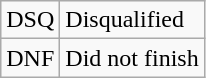<table class="wikitable">
<tr>
<td style="text-align:center;">DSQ</td>
<td>Disqualified</td>
</tr>
<tr>
<td style="text-align:center;">DNF</td>
<td>Did not finish</td>
</tr>
</table>
